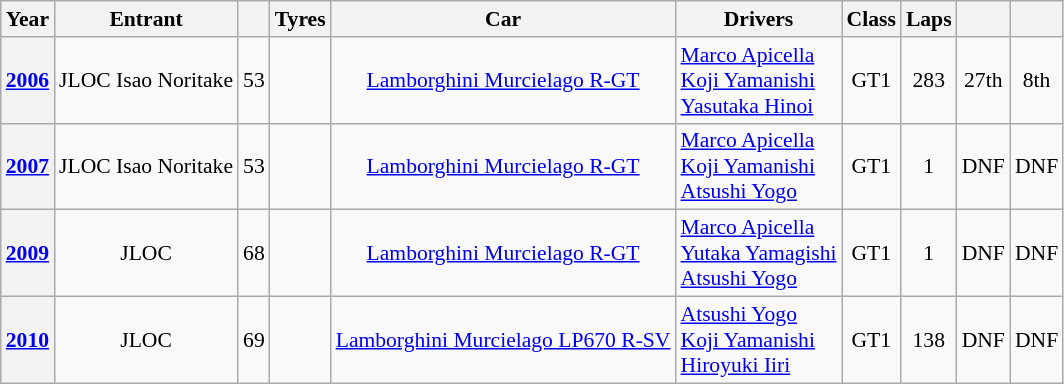<table class="wikitable" style="text-align:center; font-size:90%">
<tr>
<th>Year</th>
<th>Entrant</th>
<th></th>
<th>Tyres</th>
<th>Car</th>
<th>Drivers</th>
<th>Class</th>
<th>Laps</th>
<th></th>
<th></th>
</tr>
<tr>
<th><a href='#'>2006</a></th>
<td> JLOC Isao Noritake</td>
<td>53</td>
<td></td>
<td><a href='#'>Lamborghini Murcielago R-GT</a></td>
<td align="left"> <a href='#'>Marco Apicella</a><br> <a href='#'>Koji Yamanishi</a><br> <a href='#'>Yasutaka Hinoi</a></td>
<td>GT1</td>
<td>283</td>
<td>27th</td>
<td>8th</td>
</tr>
<tr>
<th><a href='#'>2007</a></th>
<td> JLOC Isao Noritake</td>
<td>53</td>
<td></td>
<td><a href='#'>Lamborghini Murcielago R-GT</a></td>
<td align="left"> <a href='#'>Marco Apicella</a><br> <a href='#'>Koji Yamanishi</a><br> <a href='#'>Atsushi Yogo</a></td>
<td>GT1</td>
<td>1</td>
<td>DNF</td>
<td>DNF</td>
</tr>
<tr>
<th><a href='#'>2009</a></th>
<td> JLOC</td>
<td>68</td>
<td></td>
<td><a href='#'>Lamborghini Murcielago R-GT</a></td>
<td align="left"> <a href='#'>Marco Apicella</a><br> <a href='#'>Yutaka Yamagishi</a><br> <a href='#'>Atsushi Yogo</a></td>
<td>GT1</td>
<td>1</td>
<td>DNF</td>
<td>DNF</td>
</tr>
<tr>
<th><a href='#'>2010</a></th>
<td> JLOC</td>
<td>69</td>
<td></td>
<td><a href='#'>Lamborghini Murcielago LP670 R-SV</a></td>
<td align="left"> <a href='#'>Atsushi Yogo</a><br> <a href='#'>Koji Yamanishi</a><br> <a href='#'>Hiroyuki Iiri</a></td>
<td>GT1</td>
<td>138</td>
<td>DNF</td>
<td>DNF</td>
</tr>
</table>
